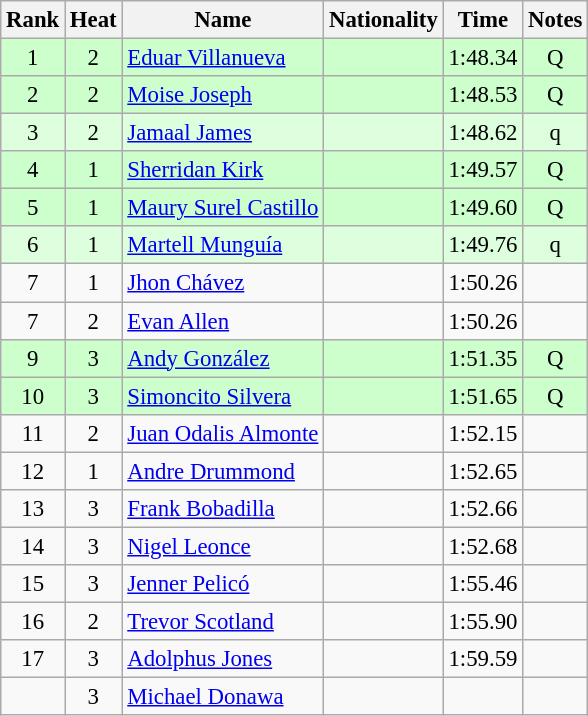<table class="wikitable sortable" style="text-align:center; font-size:95%">
<tr>
<th>Rank</th>
<th>Heat</th>
<th>Name</th>
<th>Nationality</th>
<th>Time</th>
<th>Notes</th>
</tr>
<tr bgcolor=ccffcc>
<td>1</td>
<td>2</td>
<td align=left><a href='#'>Eduar Villanueva</a></td>
<td align=left></td>
<td>1:48.34</td>
<td>Q</td>
</tr>
<tr bgcolor=ccffcc>
<td>2</td>
<td>2</td>
<td align=left><a href='#'>Moise Joseph</a></td>
<td align=left></td>
<td>1:48.53</td>
<td>Q</td>
</tr>
<tr bgcolor=ddffdd>
<td>3</td>
<td>2</td>
<td align=left><a href='#'>Jamaal James</a></td>
<td align=left></td>
<td>1:48.62</td>
<td>q</td>
</tr>
<tr bgcolor=ccffcc>
<td>4</td>
<td>1</td>
<td align=left><a href='#'>Sherridan Kirk</a></td>
<td align=left></td>
<td>1:49.57</td>
<td>Q</td>
</tr>
<tr bgcolor=ccffcc>
<td>5</td>
<td>1</td>
<td align=left><a href='#'>Maury Surel Castillo</a></td>
<td align=left></td>
<td>1:49.60</td>
<td>Q</td>
</tr>
<tr bgcolor=ddffdd>
<td>6</td>
<td>1</td>
<td align=left><a href='#'>Martell Munguía</a></td>
<td align=left></td>
<td>1:49.76</td>
<td>q</td>
</tr>
<tr>
<td>7</td>
<td>1</td>
<td align=left><a href='#'>Jhon Chávez</a></td>
<td align=left></td>
<td>1:50.26</td>
<td></td>
</tr>
<tr>
<td>7</td>
<td>2</td>
<td align=left><a href='#'>Evan Allen</a></td>
<td align=left></td>
<td>1:50.26</td>
<td></td>
</tr>
<tr bgcolor=ccffcc>
<td>9</td>
<td>3</td>
<td align=left><a href='#'>Andy González</a></td>
<td align=left></td>
<td>1:51.35</td>
<td>Q</td>
</tr>
<tr bgcolor=ccffcc>
<td>10</td>
<td>3</td>
<td align=left><a href='#'>Simoncito Silvera</a></td>
<td align=left></td>
<td>1:51.65</td>
<td>Q</td>
</tr>
<tr>
<td>11</td>
<td>2</td>
<td align=left><a href='#'>Juan Odalis Almonte</a></td>
<td align=left></td>
<td>1:52.15</td>
<td></td>
</tr>
<tr>
<td>12</td>
<td>1</td>
<td align=left><a href='#'>Andre Drummond</a></td>
<td align=left></td>
<td>1:52.65</td>
<td></td>
</tr>
<tr>
<td>13</td>
<td>3</td>
<td align=left><a href='#'>Frank Bobadilla</a></td>
<td align=left></td>
<td>1:52.66</td>
<td></td>
</tr>
<tr>
<td>14</td>
<td>3</td>
<td align=left><a href='#'>Nigel Leonce</a></td>
<td align=left></td>
<td>1:52.68</td>
<td></td>
</tr>
<tr>
<td>15</td>
<td>3</td>
<td align=left><a href='#'>Jenner Pelicó</a></td>
<td align=left></td>
<td>1:55.46</td>
<td></td>
</tr>
<tr>
<td>16</td>
<td>2</td>
<td align=left><a href='#'>Trevor Scotland</a></td>
<td align=left></td>
<td>1:55.90</td>
<td></td>
</tr>
<tr>
<td>17</td>
<td>3</td>
<td align=left><a href='#'>Adolphus Jones</a></td>
<td align=left></td>
<td>1:59.59</td>
<td></td>
</tr>
<tr>
<td></td>
<td>3</td>
<td align=left><a href='#'>Michael Donawa</a></td>
<td align=left></td>
<td></td>
<td></td>
</tr>
</table>
